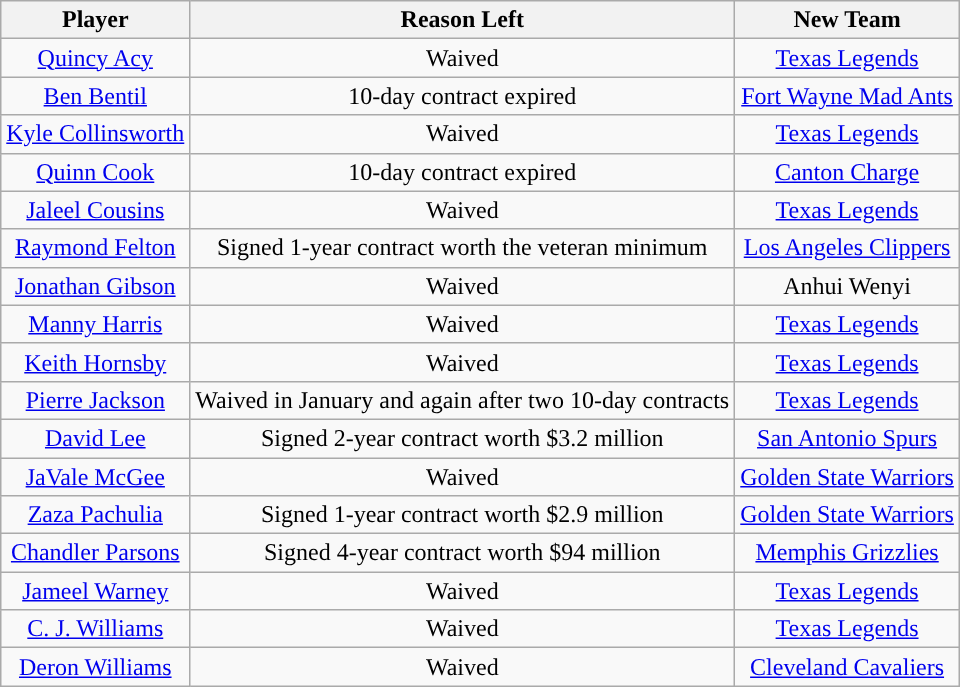<table class="wikitable sortable sortable">
<tr>
<th>Player</th>
<th>Reason Left</th>
<th>New Team</th>
</tr>
<tr style="text-align: center">
<td><a href='#'>Quincy Acy</a></td>
<td>Waived</td>
<td><a href='#'>Texas Legends</a></td>
</tr>
<tr style="text-align: center">
<td><a href='#'>Ben Bentil</a></td>
<td>10-day contract expired</td>
<td><a href='#'>Fort Wayne Mad Ants</a></td>
</tr>
<tr style="text-align: center">
<td><a href='#'>Kyle Collinsworth</a></td>
<td>Waived</td>
<td><a href='#'>Texas Legends</a></td>
</tr>
<tr style="text-align: center">
<td><a href='#'>Quinn Cook</a></td>
<td>10-day contract expired</td>
<td><a href='#'>Canton Charge</a></td>
</tr>
<tr style="text-align: center">
<td><a href='#'>Jaleel Cousins</a></td>
<td>Waived</td>
<td><a href='#'>Texas Legends</a></td>
</tr>
<tr style="text-align: center">
<td><a href='#'>Raymond Felton</a></td>
<td>Signed 1-year contract worth the veteran minimum</td>
<td><a href='#'>Los Angeles Clippers</a></td>
</tr>
<tr style="text-align: center">
<td><a href='#'>Jonathan Gibson</a></td>
<td>Waived</td>
<td> Anhui Wenyi</td>
</tr>
<tr style="text-align: center">
<td><a href='#'>Manny Harris</a></td>
<td>Waived</td>
<td><a href='#'>Texas Legends</a></td>
</tr>
<tr style="text-align: center">
<td><a href='#'>Keith Hornsby</a></td>
<td>Waived</td>
<td><a href='#'>Texas Legends</a></td>
</tr>
<tr style="text-align: center">
<td><a href='#'>Pierre Jackson</a></td>
<td>Waived in January and again after two 10-day contracts</td>
<td><a href='#'>Texas Legends</a></td>
</tr>
<tr style="text-align: center">
<td><a href='#'>David Lee</a></td>
<td>Signed 2-year contract worth $3.2 million</td>
<td><a href='#'>San Antonio Spurs</a></td>
</tr>
<tr style="text-align: center">
<td><a href='#'>JaVale McGee</a></td>
<td>Waived</td>
<td><a href='#'>Golden State Warriors</a></td>
</tr>
<tr style="text-align: center">
<td><a href='#'>Zaza Pachulia</a></td>
<td>Signed 1-year contract worth $2.9 million</td>
<td><a href='#'>Golden State Warriors</a></td>
</tr>
<tr style="text-align: center">
<td><a href='#'>Chandler Parsons</a></td>
<td>Signed 4-year contract worth $94 million</td>
<td><a href='#'>Memphis Grizzlies</a></td>
</tr>
<tr style="text-align: center">
<td><a href='#'>Jameel Warney</a></td>
<td>Waived</td>
<td><a href='#'>Texas Legends</a></td>
</tr>
<tr style="text-align: center">
<td><a href='#'>C. J. Williams</a></td>
<td>Waived</td>
<td><a href='#'>Texas Legends</a></td>
</tr>
<tr style="text-align: center">
<td><a href='#'>Deron Williams</a></td>
<td>Waived</td>
<td><a href='#'>Cleveland Cavaliers</a></td>
</tr>
</table>
